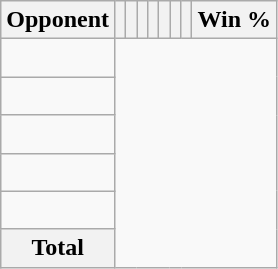<table class="wikitable sortable collapsible collapsed" style="text-align: center;">
<tr>
<th>Opponent</th>
<th></th>
<th></th>
<th></th>
<th></th>
<th></th>
<th></th>
<th></th>
<th>Win %</th>
</tr>
<tr>
<td align="left"><br></td>
</tr>
<tr>
<td align="left"><br></td>
</tr>
<tr>
<td align="left"><br></td>
</tr>
<tr>
<td align="left"><br></td>
</tr>
<tr>
<td align="left"><br></td>
</tr>
<tr class="sortbottom">
<th>Total<br></th>
</tr>
</table>
